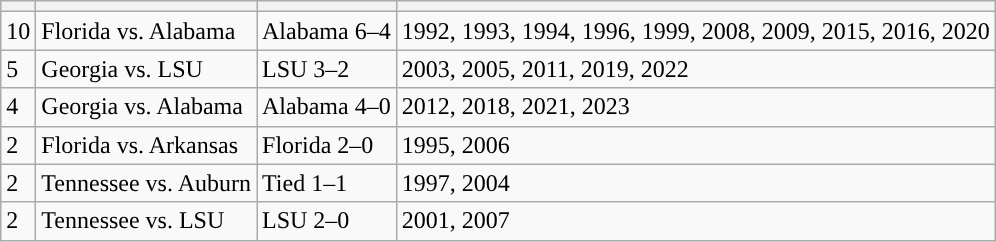<table class="wikitable sortable">
<tr>
<th></th>
<th></th>
<th></th>
<th></th>
</tr>
<tr>
<td>10</td>
<td>Florida vs. Alabama</td>
<td>Alabama 6–4</td>
<td>1992, 1993, 1994, 1996, 1999, 2008, 2009, 2015, 2016, 2020</td>
</tr>
<tr>
<td>5</td>
<td>Georgia vs. LSU</td>
<td>LSU 3–2</td>
<td>2003, 2005, 2011, 2019, 2022</td>
</tr>
<tr>
<td>4</td>
<td>Georgia vs. Alabama</td>
<td>Alabama 4–0</td>
<td>2012, 2018, 2021, 2023</td>
</tr>
<tr>
<td>2</td>
<td>Florida vs. Arkansas</td>
<td>Florida 2–0</td>
<td>1995, 2006</td>
</tr>
<tr>
<td>2</td>
<td>Tennessee vs. Auburn</td>
<td>Tied 1–1</td>
<td>1997, 2004</td>
</tr>
<tr>
<td>2</td>
<td>Tennessee vs. LSU</td>
<td>LSU 2–0</td>
<td>2001, 2007</td>
</tr>
</table>
